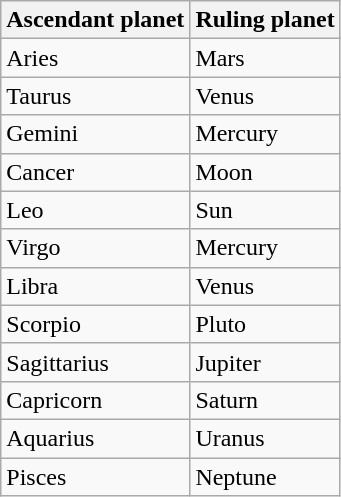<table class="wikitable">
<tr>
<th>Ascendant planet</th>
<th>Ruling planet</th>
</tr>
<tr>
<td>Aries</td>
<td>Mars</td>
</tr>
<tr>
<td>Taurus</td>
<td>Venus</td>
</tr>
<tr>
<td>Gemini</td>
<td>Mercury</td>
</tr>
<tr>
<td>Cancer</td>
<td>Moon</td>
</tr>
<tr>
<td>Leo</td>
<td>Sun</td>
</tr>
<tr>
<td>Virgo</td>
<td>Mercury</td>
</tr>
<tr>
<td>Libra</td>
<td>Venus</td>
</tr>
<tr>
<td>Scorpio</td>
<td>Pluto</td>
</tr>
<tr>
<td>Sagittarius</td>
<td>Jupiter</td>
</tr>
<tr>
<td>Capricorn</td>
<td>Saturn</td>
</tr>
<tr>
<td>Aquarius</td>
<td>Uranus</td>
</tr>
<tr>
<td>Pisces</td>
<td>Neptune</td>
</tr>
</table>
